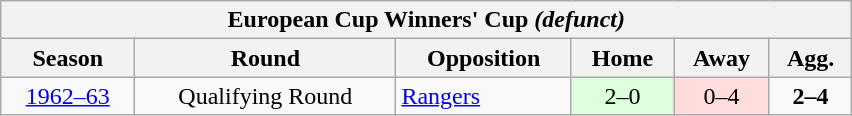<table class="wikitable collapsible">
<tr>
<th colspan="6" width="560">European Cup Winners' Cup <em>(defunct)</em></th>
</tr>
<tr>
<th>Season</th>
<th>Round</th>
<th>Opposition</th>
<th>Home</th>
<th>Away</th>
<th>Agg.</th>
</tr>
<tr>
<td style="text-align:center;"><a href='#'>1962–63</a></td>
<td style="text-align:center;">Qualifying Round</td>
<td> <a href='#'>Rangers</a></td>
<td style="text-align:center; background:#dfd;">2–0</td>
<td style="text-align:center; background:#fdd;">0–4</td>
<td style="text-align:center;"><strong>2–4</strong></td>
</tr>
</table>
